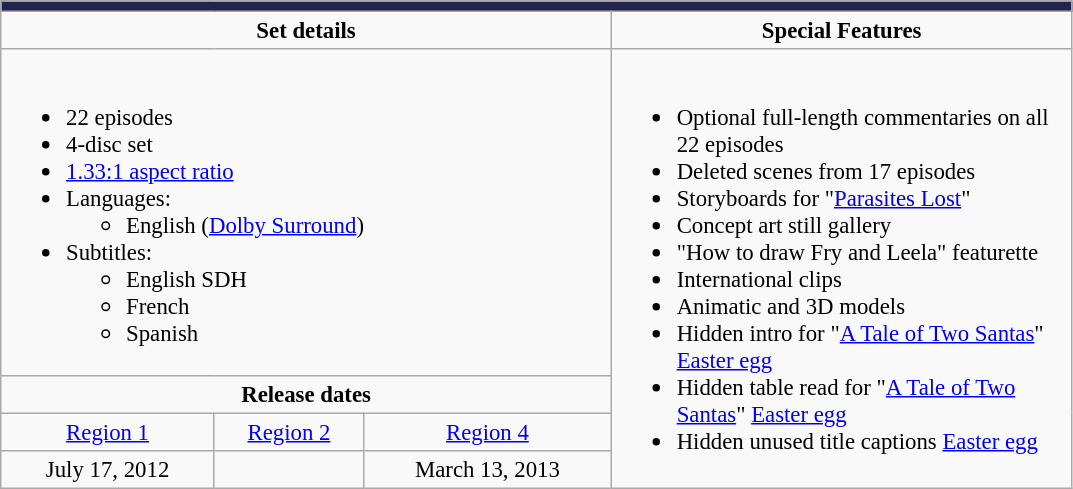<table class="wikitable" style="font-size:95%;">
<tr>
<td colspan="5" style="background-color: #22234f;"><strong><em></em></strong></td>
</tr>
<tr valign="top">
<td align="center" width="400" colspan="3"><strong>Set details</strong></td>
<td width="300" align="center"><strong>Special Features</strong></td>
</tr>
<tr valign="top">
<td colspan="3" align="left" width="400"><br><ul><li>22 episodes</li><li>4-disc set</li><li><a href='#'>1.33:1 aspect ratio</a></li><li>Languages:<ul><li>English (<a href='#'>Dolby Surround</a>)</li></ul></li><li>Subtitles:<ul><li>English SDH</li><li>French</li><li>Spanish</li></ul></li></ul></td>
<td rowspan="4" align="left" width="300"><br><ul><li>Optional full-length commentaries on all 22 episodes</li><li>Deleted scenes from 17 episodes</li><li>Storyboards for "<a href='#'>Parasites Lost</a>"</li><li>Concept art still gallery</li><li>"How to draw Fry and Leela" featurette</li><li>International clips</li><li>Animatic and 3D models</li><li>Hidden intro for "<a href='#'>A Tale of Two Santas</a>" <a href='#'>Easter egg</a></li><li>Hidden table read for "<a href='#'>A Tale of Two Santas</a>" <a href='#'>Easter egg</a></li><li>Hidden unused title captions <a href='#'>Easter egg</a></li></ul></td>
</tr>
<tr>
<td colspan="3" align="center"><strong>Release dates</strong></td>
</tr>
<tr>
<td align="center"><a href='#'>Region 1</a></td>
<td align="center"><a href='#'>Region 2</a></td>
<td align="center"><a href='#'>Region 4</a></td>
</tr>
<tr>
<td align="center">July 17, 2012</td>
<td></td>
<td align="center">March 13, 2013</td>
</tr>
</table>
